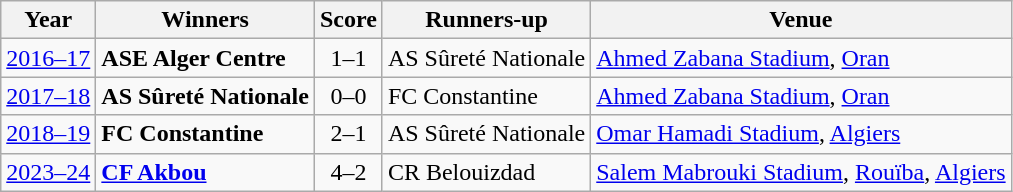<table class="sortable wikitable">
<tr>
<th>Year</th>
<th>Winners</th>
<th>Score</th>
<th>Runners-up</th>
<th>Venue</th>
</tr>
<tr>
<td><a href='#'>2016–17</a></td>
<td><strong>ASE Alger Centre</strong></td>
<td align=center>1–1 </td>
<td>AS Sûreté Nationale</td>
<td><a href='#'>Ahmed Zabana Stadium</a>, <a href='#'>Oran</a></td>
</tr>
<tr>
<td><a href='#'>2017–18</a></td>
<td><strong>AS Sûreté Nationale</strong></td>
<td align=center>0–0 </td>
<td>FC Constantine</td>
<td><a href='#'>Ahmed Zabana Stadium</a>, <a href='#'>Oran</a></td>
</tr>
<tr>
<td><a href='#'>2018–19</a></td>
<td><strong>FC Constantine</strong></td>
<td align=center>2–1</td>
<td>AS Sûreté Nationale</td>
<td><a href='#'>Omar Hamadi Stadium</a>, <a href='#'>Algiers</a></td>
</tr>
<tr>
<td><a href='#'>2023–24</a></td>
<td><strong><a href='#'>CF Akbou</a></strong></td>
<td align=center>4–2</td>
<td>CR Belouizdad</td>
<td><a href='#'>Salem Mabrouki Stadium</a>, <a href='#'>Rouïba</a>, <a href='#'>Algiers</a></td>
</tr>
</table>
